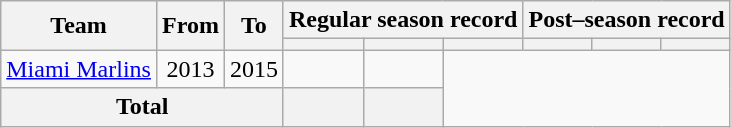<table class="wikitable" Style="text-align: center">
<tr>
<th rowspan="2">Team</th>
<th rowspan="2">From</th>
<th rowspan="2">To</th>
<th colspan="3">Regular season record</th>
<th colspan="3">Post–season record</th>
</tr>
<tr>
<th></th>
<th></th>
<th></th>
<th></th>
<th></th>
<th></th>
</tr>
<tr>
<td><a href='#'>Miami Marlins</a></td>
<td>2013</td>
<td>2015</td>
<td></td>
<td></td>
</tr>
<tr>
<th colspan="3">Total</th>
<th></th>
<th></th>
</tr>
</table>
